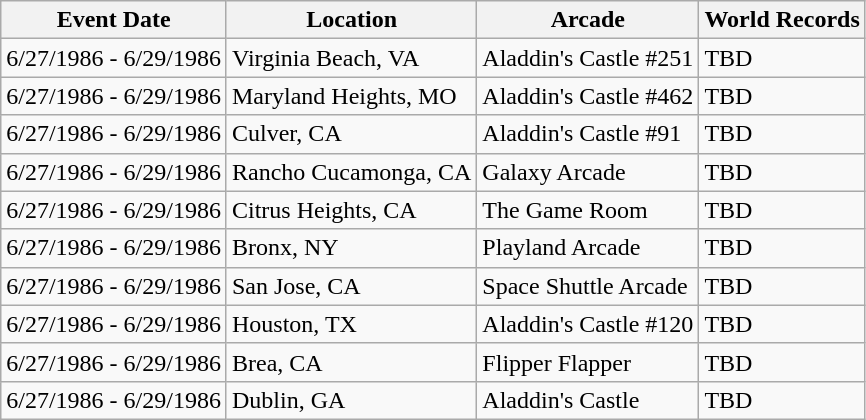<table class="wikitable">
<tr>
<th>Event Date</th>
<th>Location</th>
<th>Arcade</th>
<th>World Records</th>
</tr>
<tr>
<td>6/27/1986 - 6/29/1986</td>
<td>Virginia Beach, VA</td>
<td>Aladdin's Castle #251</td>
<td>TBD</td>
</tr>
<tr>
<td>6/27/1986 - 6/29/1986</td>
<td>Maryland Heights, MO</td>
<td>Aladdin's Castle #462</td>
<td>TBD</td>
</tr>
<tr>
<td>6/27/1986 - 6/29/1986</td>
<td>Culver, CA</td>
<td>Aladdin's Castle #91</td>
<td>TBD</td>
</tr>
<tr>
<td>6/27/1986 - 6/29/1986</td>
<td>Rancho Cucamonga, CA</td>
<td>Galaxy Arcade</td>
<td>TBD</td>
</tr>
<tr>
<td>6/27/1986 - 6/29/1986</td>
<td>Citrus Heights, CA</td>
<td>The Game Room</td>
<td>TBD</td>
</tr>
<tr>
<td>6/27/1986 - 6/29/1986</td>
<td>Bronx, NY</td>
<td>Playland Arcade</td>
<td>TBD</td>
</tr>
<tr>
<td>6/27/1986 - 6/29/1986</td>
<td>San Jose, CA</td>
<td>Space Shuttle Arcade</td>
<td>TBD</td>
</tr>
<tr>
<td>6/27/1986 - 6/29/1986</td>
<td>Houston, TX</td>
<td>Aladdin's Castle #120</td>
<td>TBD</td>
</tr>
<tr>
<td>6/27/1986 - 6/29/1986</td>
<td>Brea, CA</td>
<td>Flipper Flapper</td>
<td>TBD</td>
</tr>
<tr>
<td>6/27/1986 - 6/29/1986</td>
<td>Dublin, GA</td>
<td>Aladdin's Castle</td>
<td>TBD</td>
</tr>
</table>
